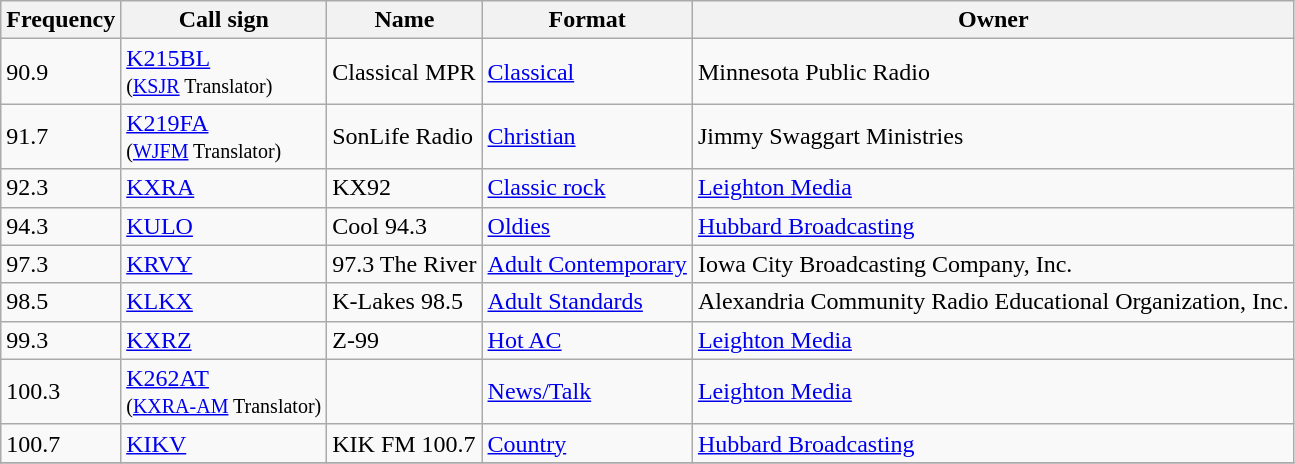<table class="wikitable">
<tr>
<th>Frequency</th>
<th>Call sign</th>
<th>Name</th>
<th>Format</th>
<th>Owner</th>
</tr>
<tr>
<td>90.9</td>
<td><a href='#'>K215BL</a><br><small>(<a href='#'>KSJR</a> Translator)</small></td>
<td>Classical MPR</td>
<td><a href='#'>Classical</a></td>
<td>Minnesota Public Radio</td>
</tr>
<tr>
<td>91.7</td>
<td><a href='#'>K219FA</a><br><small>(<a href='#'>WJFM</a> Translator)</small></td>
<td>SonLife Radio</td>
<td><a href='#'>Christian</a></td>
<td>Jimmy Swaggart Ministries</td>
</tr>
<tr>
<td>92.3</td>
<td><a href='#'>KXRA</a></td>
<td>KX92</td>
<td><a href='#'>Classic rock</a></td>
<td><a href='#'>Leighton Media</a></td>
</tr>
<tr>
<td>94.3</td>
<td><a href='#'>KULO</a></td>
<td>Cool 94.3</td>
<td><a href='#'>Oldies</a></td>
<td><a href='#'>Hubbard Broadcasting</a></td>
</tr>
<tr>
<td>97.3</td>
<td><a href='#'>KRVY</a></td>
<td>97.3 The River</td>
<td><a href='#'>Adult Contemporary</a></td>
<td>Iowa City Broadcasting Company, Inc.</td>
</tr>
<tr>
<td>98.5</td>
<td><a href='#'>KLKX</a></td>
<td>K-Lakes 98.5</td>
<td><a href='#'>Adult Standards</a></td>
<td>Alexandria Community Radio Educational Organization, Inc.</td>
</tr>
<tr>
<td>99.3</td>
<td><a href='#'>KXRZ</a></td>
<td>Z-99</td>
<td><a href='#'>Hot AC</a></td>
<td><a href='#'>Leighton Media</a></td>
</tr>
<tr>
<td>100.3</td>
<td><a href='#'>K262AT</a><br><small>(<a href='#'>KXRA-AM</a> Translator)</small></td>
<td></td>
<td><a href='#'>News/Talk</a></td>
<td><a href='#'>Leighton Media</a></td>
</tr>
<tr>
<td>100.7</td>
<td><a href='#'>KIKV</a></td>
<td>KIK FM 100.7</td>
<td><a href='#'>Country</a></td>
<td><a href='#'>Hubbard Broadcasting</a></td>
</tr>
<tr>
</tr>
</table>
